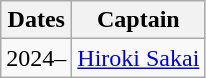<table class="wikitable">
<tr>
<th>Dates</th>
<th>Captain</th>
</tr>
<tr>
<td>2024–</td>
<td> <a href='#'>Hiroki Sakai</a></td>
</tr>
</table>
